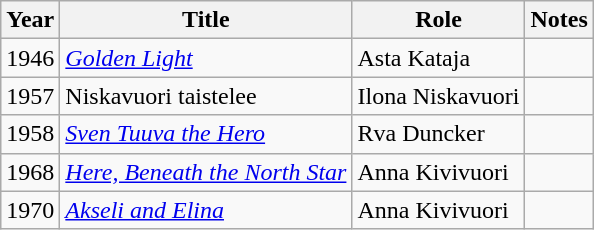<table class="wikitable sortable">
<tr>
<th>Year</th>
<th>Title</th>
<th>Role</th>
<th class = "unsortable">Notes</th>
</tr>
<tr>
<td>1946</td>
<td><em><a href='#'>Golden Light</a></em></td>
<td>Asta Kataja</td>
<td></td>
</tr>
<tr>
<td>1957</td>
<td>Niskavuori taistelee</td>
<td>Ilona Niskavuori</td>
<td></td>
</tr>
<tr>
<td>1958</td>
<td><em><a href='#'>Sven Tuuva the Hero</a></em></td>
<td>Rva Duncker</td>
<td></td>
</tr>
<tr>
<td>1968</td>
<td><em><a href='#'>Here, Beneath the North Star</a></em></td>
<td>Anna Kivivuori</td>
<td></td>
</tr>
<tr>
<td>1970</td>
<td><em><a href='#'>Akseli and Elina</a></em></td>
<td>Anna Kivivuori</td>
<td></td>
</tr>
</table>
